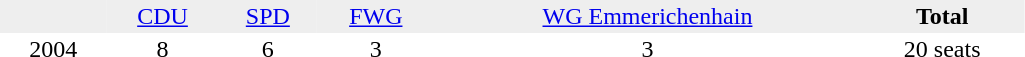<table border="0" cellpadding="2" cellspacing="0" width="54%">
<tr bgcolor="#eeeeee" align="center">
<td></td>
<td><a href='#'>CDU</a></td>
<td><a href='#'>SPD</a></td>
<td><a href='#'>FWG</a></td>
<td><a href='#'>WG Emmerichenhain</a></td>
<td><strong>Total</strong></td>
</tr>
<tr align="center">
<td>2004</td>
<td>8</td>
<td>6</td>
<td>3</td>
<td>3</td>
<td>20 seats</td>
</tr>
</table>
